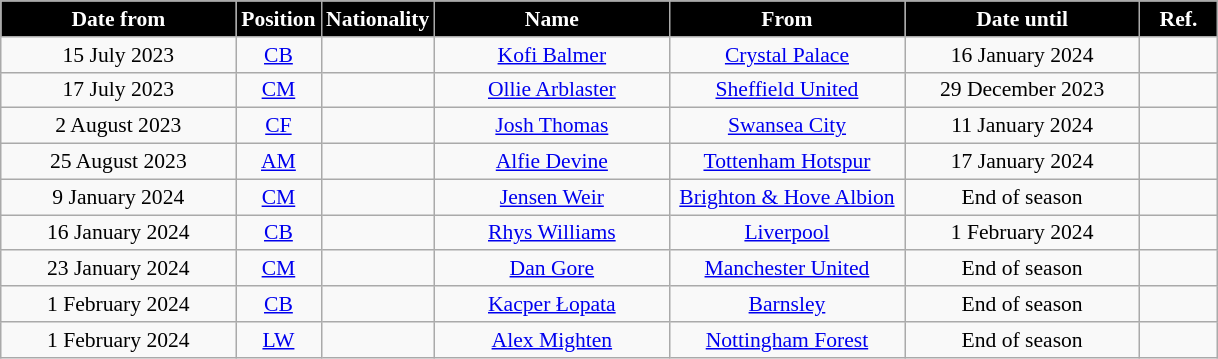<table class="wikitable"  style="text-align:center; font-size:90%; ">
<tr>
<th style="background:#000000; color:#FFFFFF; width:150px;">Date from</th>
<th style="background:#000000; color:#FFFFFF; width:50px;">Position</th>
<th style="background:#000000; color:#FFFFFF; width:50px;">Nationality</th>
<th style="background:#000000; color:#FFFFFF; width:150px;">Name</th>
<th style="background:#000000; color:#FFFFFF; width:150px;">From</th>
<th style="background:#000000; color:#FFFFFF; width:150px;">Date until</th>
<th style="background:#000000; color:#FFFFFF; width:45px;">Ref.</th>
</tr>
<tr>
<td>15 July 2023</td>
<td><a href='#'>CB</a></td>
<td></td>
<td><a href='#'>Kofi Balmer</a></td>
<td><a href='#'>Crystal Palace</a></td>
<td>16 January 2024</td>
<td></td>
</tr>
<tr>
<td>17 July 2023</td>
<td><a href='#'>CM</a></td>
<td></td>
<td><a href='#'>Ollie Arblaster</a></td>
<td><a href='#'>Sheffield United</a></td>
<td>29 December 2023</td>
<td></td>
</tr>
<tr>
<td>2 August 2023</td>
<td><a href='#'>CF</a></td>
<td></td>
<td><a href='#'>Josh Thomas</a></td>
<td> <a href='#'>Swansea City</a></td>
<td>11 January 2024</td>
<td></td>
</tr>
<tr>
<td>25 August 2023</td>
<td><a href='#'>AM</a></td>
<td></td>
<td><a href='#'>Alfie Devine</a></td>
<td><a href='#'>Tottenham Hotspur</a></td>
<td>17 January 2024</td>
<td></td>
</tr>
<tr>
<td>9 January 2024</td>
<td><a href='#'>CM</a></td>
<td></td>
<td><a href='#'>Jensen Weir</a></td>
<td><a href='#'>Brighton & Hove Albion</a></td>
<td>End of season</td>
<td></td>
</tr>
<tr>
<td>16 January 2024</td>
<td><a href='#'>CB</a></td>
<td></td>
<td><a href='#'>Rhys Williams</a></td>
<td><a href='#'>Liverpool</a></td>
<td>1 February 2024</td>
<td></td>
</tr>
<tr>
<td>23 January 2024</td>
<td><a href='#'>CM</a></td>
<td></td>
<td><a href='#'>Dan Gore</a></td>
<td><a href='#'>Manchester United</a></td>
<td>End of season</td>
<td></td>
</tr>
<tr>
<td>1 February 2024</td>
<td><a href='#'>CB</a></td>
<td></td>
<td><a href='#'>Kacper Łopata</a></td>
<td><a href='#'>Barnsley</a></td>
<td>End of season</td>
<td></td>
</tr>
<tr>
<td>1 February 2024</td>
<td><a href='#'>LW</a></td>
<td></td>
<td><a href='#'>Alex Mighten</a></td>
<td><a href='#'>Nottingham Forest</a></td>
<td>End of season</td>
<td></td>
</tr>
</table>
